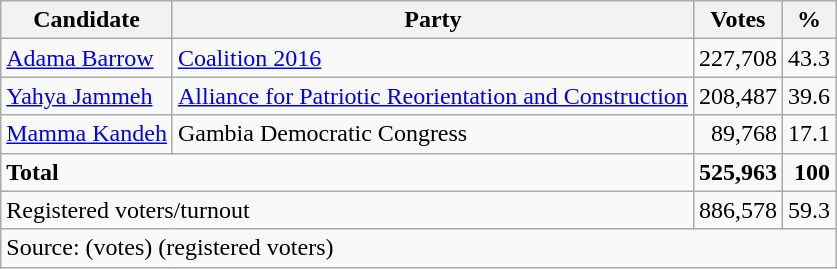<table class=wikitable style=text-align:right>
<tr>
<th>Candidate</th>
<th>Party</th>
<th>Votes</th>
<th>%</th>
</tr>
<tr>
<td align=left><a href='#'>Adama Barrow</a></td>
<td align=left><a href='#'>Coalition 2016</a></td>
<td>227,708</td>
<td>43.3</td>
</tr>
<tr>
<td align=left><a href='#'>Yahya Jammeh</a></td>
<td align=left><a href='#'>Alliance for Patriotic Reorientation and Construction</a></td>
<td>208,487</td>
<td>39.6</td>
</tr>
<tr>
<td align=left><a href='#'>Mamma Kandeh</a></td>
<td align=left>Gambia Democratic Congress</td>
<td>89,768</td>
<td>17.1</td>
</tr>
<tr>
<td align=left colspan=2><strong>Total</strong></td>
<td><strong>525,963</strong></td>
<td><strong>100</strong></td>
</tr>
<tr>
<td align=left colspan=2>Registered voters/turnout</td>
<td>886,578</td>
<td>59.3</td>
</tr>
<tr>
<td align=left colspan=4>Source:  (votes)  (registered voters)</td>
</tr>
</table>
